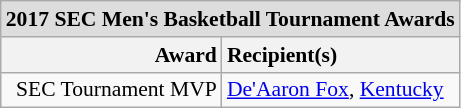<table class="wikitable" style="white-space:nowrap; font-size:90%;">
<tr>
<td colspan="7" style="text-align:center; background:#ddd;"><strong>2017 SEC Men's Basketball Tournament Awards</strong> </td>
</tr>
<tr>
<th style="text-align:right;">Award</th>
<th style="text-align:left;">Recipient(s)</th>
</tr>
<tr>
<td style="text-align:right;">SEC Tournament MVP</td>
<td style="text-align:left;"><a href='#'>De'Aaron Fox</a>, <a href='#'>Kentucky</a></td>
</tr>
</table>
